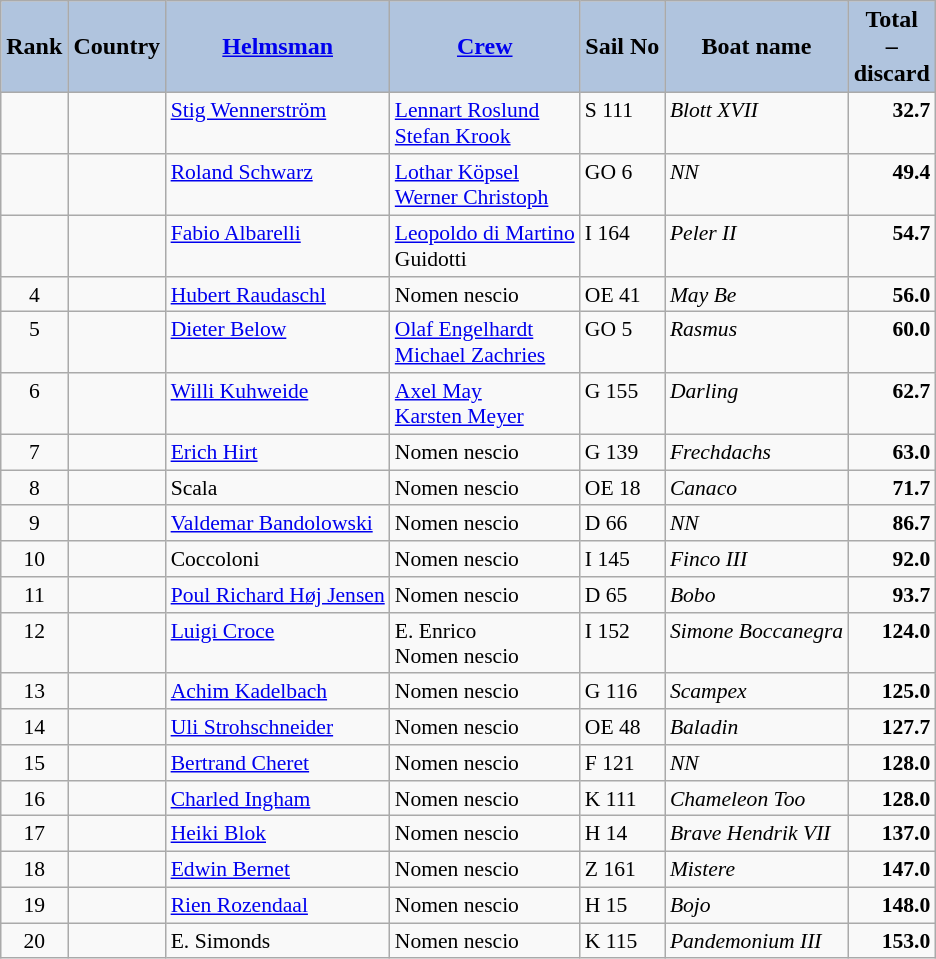<table class="wikitable">
<tr>
<th style="text-align:center;background-color:LightSteelBlue"><strong>Rank</strong></th>
<th style="text-align:center;background-color:LightSteelBlue"><strong>Country</strong></th>
<th style="text-align:center;background-color:LightSteelBlue"><strong><a href='#'>Helmsman</a></strong></th>
<th style="text-align:center;background-color:LightSteelBlue"><strong><a href='#'>Crew</a></strong></th>
<th style="text-align:center;background-color:LightSteelBlue"><strong>Sail No</strong></th>
<th style="text-align:center;background-color:LightSteelBlue"><strong>Boat name</strong></th>
<th style="text-align:center;background-color:LightSteelBlue"><strong>Total<br>–<br>discard</strong></th>
</tr>
<tr>
<td style="text-align:center; vertical-align:top; font-size:90%"></td>
<td style="vertical-align:top; font-size:90%"></td>
<td style="vertical-align:top; font-size:90%"><a href='#'>Stig Wennerström</a></td>
<td style="vertical-align:top; font-size:90%"><a href='#'>Lennart Roslund</a><br><a href='#'>Stefan Krook</a></td>
<td style="vertical-align:top; font-size:90%">S 111</td>
<td style="vertical-align:top; font-size:90%"><em>Blott XVII</em></td>
<td style="text-align:right; vertical-align:top; font-size:90%"><strong>32.7</strong></td>
</tr>
<tr>
<td style="text-align:center; vertical-align:top; font-size:90%"></td>
<td style="vertical-align:top; font-size:90%"></td>
<td style="vertical-align:top; font-size:90%"><a href='#'>Roland Schwarz</a></td>
<td style="vertical-align:top; font-size:90%"><a href='#'>Lothar Köpsel</a><br><a href='#'>Werner Christoph</a></td>
<td style="vertical-align:top; font-size:90%">GO 6</td>
<td style="vertical-align:top; font-size:90%"><em>NN</em></td>
<td style="text-align:right; vertical-align:top; font-size:90%"><strong>49.4</strong></td>
</tr>
<tr>
<td style="text-align:center; vertical-align:top; font-size:90%"></td>
<td style="vertical-align:top; font-size:90%"></td>
<td style="vertical-align:top; font-size:90%"><a href='#'>Fabio Albarelli</a></td>
<td style="vertical-align:top; font-size:90%"><a href='#'>Leopoldo di Martino</a><br>Guidotti</td>
<td style="vertical-align:top; font-size:90%">I 164</td>
<td style="vertical-align:top; font-size:90%"><em>Peler II</em></td>
<td style="text-align:right; vertical-align:top; font-size:90%"><strong>54.7</strong></td>
</tr>
<tr>
<td style="text-align:center; vertical-align:top; font-size:90%">4</td>
<td style="vertical-align:top; font-size:90%"></td>
<td style="vertical-align:top; font-size:90%"><a href='#'>Hubert Raudaschl</a></td>
<td style="vertical-align:top; font-size:90%">Nomen nescio</td>
<td style="vertical-align:top; font-size:90%">OE 41</td>
<td style="vertical-align:top; font-size:90%"><em>May Be</em></td>
<td style="text-align:right; vertical-align:top; font-size:90%"><strong>56.0</strong></td>
</tr>
<tr>
<td style="text-align:center; vertical-align:top; font-size:90%">5</td>
<td style="vertical-align:top; font-size:90%"></td>
<td style="vertical-align:top; font-size:90%"><a href='#'>Dieter Below</a></td>
<td style="vertical-align:top; font-size:90%"><a href='#'>Olaf Engelhardt</a><br><a href='#'>Michael Zachries</a></td>
<td style="vertical-align:top; font-size:90%">GO 5</td>
<td style="vertical-align:top; font-size:90%"><em>Rasmus</em></td>
<td style="text-align:right; vertical-align:top; font-size:90%"><strong>60.0</strong></td>
</tr>
<tr>
<td style="text-align:center; vertical-align:top; font-size:90%">6</td>
<td style="vertical-align:top; font-size:90%"></td>
<td style="vertical-align:top; font-size:90%"><a href='#'>Willi Kuhweide</a></td>
<td style="vertical-align:top; font-size:90%"><a href='#'>Axel May</a><br><a href='#'>Karsten Meyer</a></td>
<td style="vertical-align:top; font-size:90%">G 155</td>
<td style="vertical-align:top; font-size:90%"><em>Darling</em></td>
<td style="text-align:right; vertical-align:top; font-size:90%"><strong>62.7</strong></td>
</tr>
<tr>
<td style="text-align:center; vertical-align:top; font-size:90%">7</td>
<td style="vertical-align:top; font-size:90%"></td>
<td style="vertical-align:top; font-size:90%"><a href='#'>Erich Hirt</a></td>
<td style="vertical-align:top; font-size:90%">Nomen nescio</td>
<td style="vertical-align:top; font-size:90%">G 139</td>
<td style="vertical-align:top; font-size:90%"><em>Frechdachs</em></td>
<td style="text-align:right; vertical-align:top; font-size:90%"><strong>63.0</strong></td>
</tr>
<tr>
<td style="text-align:center; vertical-align:top; font-size:90%">8</td>
<td style="vertical-align:top; font-size:90%"></td>
<td style="vertical-align:top; font-size:90%">Scala</td>
<td style="vertical-align:top; font-size:90%">Nomen nescio</td>
<td style="vertical-align:top; font-size:90%">OE 18</td>
<td style="vertical-align:top; font-size:90%"><em>Canaco</em></td>
<td style="text-align:right; vertical-align:top; font-size:90%"><strong>71.7</strong></td>
</tr>
<tr>
<td style="text-align:center; vertical-align:top; font-size:90%">9</td>
<td style="vertical-align:top; font-size:90%"></td>
<td style="vertical-align:top; font-size:90%"><a href='#'>Valdemar Bandolowski</a></td>
<td style="vertical-align:top; font-size:90%">Nomen nescio</td>
<td style="vertical-align:top; font-size:90%">D 66</td>
<td style="vertical-align:top; font-size:90%"><em>NN</em></td>
<td style="text-align:right; vertical-align:top; font-size:90%"><strong>86.7</strong></td>
</tr>
<tr>
<td style="text-align:center; vertical-align:top; font-size:90%">10</td>
<td style="vertical-align:top; font-size:90%"></td>
<td style="vertical-align:top; font-size:90%">Coccoloni</td>
<td style="vertical-align:top; font-size:90%">Nomen nescio</td>
<td style="vertical-align:top; font-size:90%">I 145</td>
<td style="vertical-align:top; font-size:90%"><em>Finco III</em></td>
<td style="text-align:right; vertical-align:top; font-size:90%"><strong>92.0</strong></td>
</tr>
<tr>
<td style="text-align:center; vertical-align:top; font-size:90%">11</td>
<td style="vertical-align:top; font-size:90%"></td>
<td style="vertical-align:top; font-size:90%"><a href='#'>Poul Richard Høj Jensen</a></td>
<td style="vertical-align:top; font-size:90%">Nomen nescio</td>
<td style="vertical-align:top; font-size:90%">D 65</td>
<td style="vertical-align:top; font-size:90%"><em>Bobo</em></td>
<td style="text-align:right; vertical-align:top; font-size:90%"><strong>93.7</strong></td>
</tr>
<tr>
<td style="text-align:center; vertical-align:top; font-size:90%">12</td>
<td style="vertical-align:top; font-size:90%"></td>
<td style="vertical-align:top; font-size:90%"><a href='#'>Luigi Croce</a></td>
<td style="vertical-align:top; font-size:90%">E. Enrico<br>Nomen nescio</td>
<td style="vertical-align:top; font-size:90%">I 152</td>
<td style="vertical-align:top; font-size:90%"><em>Simone Boccanegra</em></td>
<td style="text-align:right; vertical-align:top; font-size:90%"><strong>124.0</strong></td>
</tr>
<tr>
<td style="text-align:center; vertical-align:top; font-size:90%">13</td>
<td style="vertical-align:top; font-size:90%"></td>
<td style="vertical-align:top; font-size:90%"><a href='#'>Achim Kadelbach</a></td>
<td style="vertical-align:top; font-size:90%">Nomen nescio</td>
<td style="vertical-align:top; font-size:90%">G 116</td>
<td style="vertical-align:top; font-size:90%"><em>Scampex</em></td>
<td style="text-align:right; vertical-align:top; font-size:90%"><strong>125.0</strong></td>
</tr>
<tr>
<td style="text-align:center; vertical-align:top; font-size:90%">14</td>
<td style="vertical-align:top; font-size:90%"></td>
<td style="vertical-align:top; font-size:90%"><a href='#'>Uli Strohschneider</a></td>
<td style="vertical-align:top; font-size:90%">Nomen nescio</td>
<td style="vertical-align:top; font-size:90%">OE 48</td>
<td style="vertical-align:top; font-size:90%"><em>Baladin</em></td>
<td style="text-align:right; vertical-align:top; font-size:90%"><strong>127.7</strong></td>
</tr>
<tr>
<td style="text-align:center; vertical-align:top; font-size:90%">15</td>
<td style="vertical-align:top; font-size:90%"></td>
<td style="vertical-align:top; font-size:90%"><a href='#'>Bertrand Cheret</a></td>
<td style="vertical-align:top; font-size:90%">Nomen nescio</td>
<td style="vertical-align:top; font-size:90%">F 121</td>
<td style="vertical-align:top; font-size:90%"><em>NN</em></td>
<td style="text-align:right; vertical-align:top; font-size:90%"><strong>128.0</strong></td>
</tr>
<tr>
<td style="text-align:center; vertical-align:top; font-size:90%">16</td>
<td style="vertical-align:top; font-size:90%"></td>
<td style="vertical-align:top; font-size:90%"><a href='#'>Charled Ingham</a></td>
<td style="vertical-align:top; font-size:90%">Nomen nescio</td>
<td style="vertical-align:top; font-size:90%">K 111</td>
<td style="vertical-align:top; font-size:90%"><em>Chameleon Too</em></td>
<td style="text-align:right; vertical-align:top; font-size:90%"><strong>128.0</strong></td>
</tr>
<tr>
<td style="text-align:center; vertical-align:top; font-size:90%">17</td>
<td style="vertical-align:top; font-size:90%"></td>
<td style="vertical-align:top; font-size:90%"><a href='#'>Heiki Blok</a></td>
<td style="vertical-align:top; font-size:90%">Nomen nescio</td>
<td style="vertical-align:top; font-size:90%">H 14</td>
<td style="vertical-align:top; font-size:90%"><em>Brave Hendrik VII</em></td>
<td style="text-align:right; vertical-align:top; font-size:90%"><strong>137.0</strong></td>
</tr>
<tr>
<td style="text-align:center; vertical-align:top; font-size:90%">18</td>
<td style="vertical-align:top; font-size:90%"></td>
<td style="vertical-align:top; font-size:90%"><a href='#'>Edwin Bernet</a></td>
<td style="vertical-align:top; font-size:90%">Nomen nescio</td>
<td style="vertical-align:top; font-size:90%">Z 161</td>
<td style="vertical-align:top; font-size:90%"><em>Mistere</em></td>
<td style="text-align:right; vertical-align:top; font-size:90%"><strong>147.0</strong></td>
</tr>
<tr>
<td style="text-align:center; vertical-align:top; font-size:90%">19</td>
<td style="vertical-align:top; font-size:90%"></td>
<td style="vertical-align:top; font-size:90%"><a href='#'>Rien Rozendaal</a></td>
<td style="vertical-align:top; font-size:90%">Nomen nescio</td>
<td style="vertical-align:top; font-size:90%">H 15</td>
<td style="vertical-align:top; font-size:90%"><em>Bojo</em></td>
<td style="text-align:right; vertical-align:top; font-size:90%"><strong>148.0</strong></td>
</tr>
<tr>
<td style="text-align:center; vertical-align:top; font-size:90%">20</td>
<td style="vertical-align:top; font-size:90%"></td>
<td style="vertical-align:top; font-size:90%">E. Simonds</td>
<td style="vertical-align:top; font-size:90%">Nomen nescio</td>
<td style="vertical-align:top; font-size:90%">K 115</td>
<td style="vertical-align:top; font-size:90%"><em>Pandemonium III</em></td>
<td style="text-align:right; vertical-align:top; font-size:90%"><strong>153.0</strong></td>
</tr>
</table>
